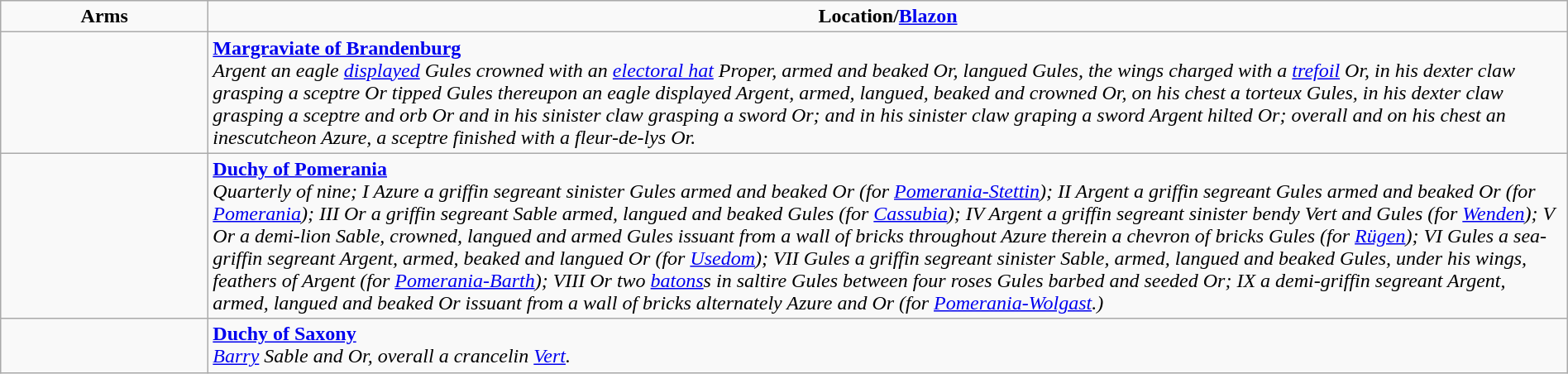<table class=wikitable width=100%>
<tr valign=top  align=center>
<td width="160"><strong>Arms</strong></td>
<td><strong>Location/<a href='#'>Blazon</a></strong></td>
</tr>
<tr valign=top>
<td align=center></td>
<td><strong><a href='#'>Margraviate of Brandenburg</a></strong><br><em>Argent an eagle <a href='#'>displayed</a> Gules crowned with an <a href='#'>electoral hat</a> Proper, armed and beaked Or, langued Gules, the wings charged with a <a href='#'>trefoil</a> Or, in his dexter claw grasping a sceptre Or tipped Gules thereupon an eagle displayed Argent, armed, langued, beaked and crowned Or, on his chest a torteux Gules, in his dexter claw grasping a sceptre and orb Or and in his sinister claw grasping a sword Or; and in his sinister claw graping a sword Argent hilted Or; overall and on his chest an inescutcheon Azure, a sceptre finished with a fleur-de-lys Or.</em></td>
</tr>
<tr valign=top>
<td align=center></td>
<td><strong><a href='#'>Duchy of Pomerania</a></strong><br><em>Quarterly of nine; I Azure a griffin segreant sinister Gules armed and beaked Or (for <a href='#'>Pomerania-Stettin</a>); II Argent a griffin segreant Gules armed and beaked Or (for <a href='#'>Pomerania</a>); III Or a griffin segreant Sable armed, langued and beaked Gules (for <a href='#'>Cassubia</a>); IV Argent a griffin segreant sinister bendy Vert and Gules (for <a href='#'>Wenden</a>); V Or a demi-lion Sable, crowned, langued and armed Gules issuant from a wall of bricks throughout Azure therein a chevron of bricks Gules (for <a href='#'>Rügen</a>); VI Gules a sea-griffin segreant Argent, armed, beaked and langued Or (for <a href='#'>Usedom</a>); VII Gules a griffin segreant sinister Sable, armed, langued and beaked Gules, under his wings, feathers of Argent (for <a href='#'>Pomerania-Barth</a>); VIII Or two <a href='#'>batons</a>s in saltire Gules between four roses Gules barbed and seeded Or; IX a demi-griffin segreant Argent, armed, langued and beaked Or issuant from a wall of bricks alternately Azure and Or (for <a href='#'>Pomerania-Wolgast</a>.)</em></td>
</tr>
<tr valign=top>
<td align=center></td>
<td><strong><a href='#'>Duchy of Saxony</a></strong><br><em><a href='#'>Barry</a> Sable and Or, overall a crancelin <a href='#'>Vert</a>.</em></td>
</tr>
</table>
